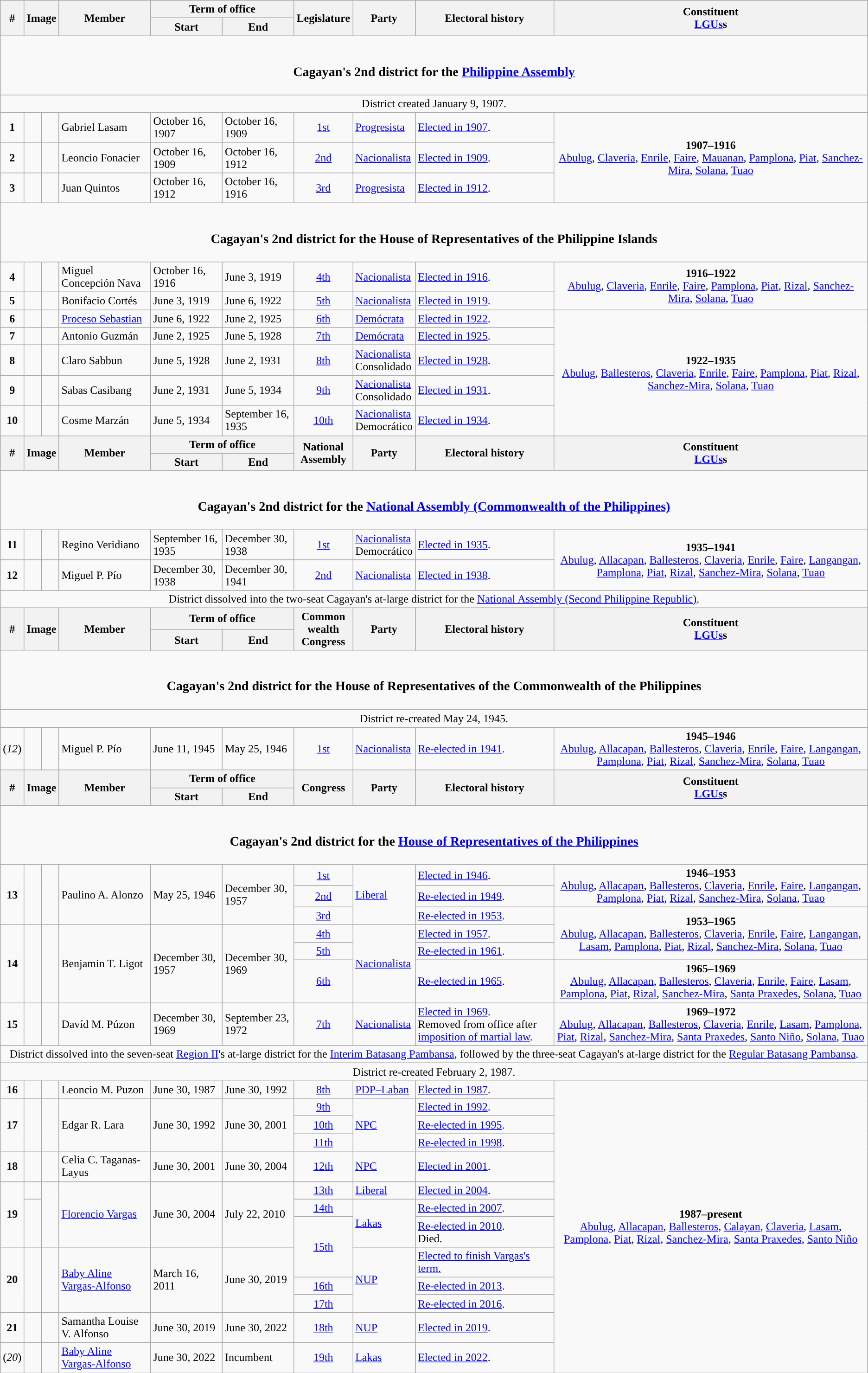<table class=wikitable>
<tr>
<th rowspan="2">#</th>
<th rowspan="2" colspan=2>Image</th>
<th rowspan="2">Member</th>
<th colspan=2>Term of office</th>
<th rowspan="2">Legislature</th>
<th rowspan="2">Party</th>
<th rowspan="2">Electoral history</th>
<th rowspan="2">Constituent<br><a href='#'>LGUs</a>s</th>
</tr>
<tr>
<th>Start</th>
<th>End</th>
</tr>
<tr>
<td colspan="10" style="text-align:center;"><br><h3>Cagayan's 2nd district for the <a href='#'>Philippine Assembly</a></h3></td>
</tr>
<tr>
<td colspan="10" style="text-align:center;">District created January 9, 1907.</td>
</tr>
<tr>
<td style="text-align:center;"><strong>1</strong></td>
<td style="color:inherit;background:"></td>
<td></td>
<td>Gabriel Lasam</td>
<td>October 16, 1907</td>
<td>October 16, 1909</td>
<td style="text-align:center;"><a href='#'>1st</a></td>
<td><a href='#'>Progresista</a></td>
<td><a href='#'>Elected in 1907</a>.</td>
<td rowspan="3" style="text-align:center;"><strong>1907–1916</strong><br><a href='#'>Abulug</a>, <a href='#'>Claveria</a>, <a href='#'>Enrile</a>, <a href='#'>Faire</a>, <a href='#'>Mauanan</a>, <a href='#'>Pamplona</a>, <a href='#'>Piat</a>, <a href='#'>Sanchez-Mira</a>, <a href='#'>Solana</a>, <a href='#'>Tuao</a></td>
</tr>
<tr>
<td style="text-align:center;"><strong>2</strong></td>
<td style="color:inherit;background:"></td>
<td></td>
<td>Leoncio Fonacier</td>
<td>October 16, 1909</td>
<td>October 16, 1912</td>
<td style="text-align:center;"><a href='#'>2nd</a></td>
<td><a href='#'>Nacionalista</a></td>
<td><a href='#'>Elected in 1909</a>.</td>
</tr>
<tr>
<td style="text-align:center;"><strong>3</strong></td>
<td style="color:inherit;background:"></td>
<td></td>
<td>Juan Quintos</td>
<td>October 16, 1912</td>
<td>October 16, 1916</td>
<td style="text-align:center;"><a href='#'>3rd</a></td>
<td><a href='#'>Progresista</a></td>
<td><a href='#'>Elected in 1912</a>.</td>
</tr>
<tr>
<td colspan="10" style="text-align:center;"><br><h3>Cagayan's 2nd district for the House of Representatives of the Philippine Islands</h3></td>
</tr>
<tr>
<td style="text-align:center;"><strong>4</strong></td>
<td style="color:inherit;background:"></td>
<td></td>
<td>Miguel Concepción Nava</td>
<td>October 16, 1916</td>
<td>June 3, 1919</td>
<td style="text-align:center;"><a href='#'>4th</a></td>
<td><a href='#'>Nacionalista</a></td>
<td><a href='#'>Elected in 1916</a>.</td>
<td rowspan="2" style="text-align:center;"><strong>1916–1922</strong><br><a href='#'>Abulug</a>, <a href='#'>Claveria</a>, <a href='#'>Enrile</a>, <a href='#'>Faire</a>, <a href='#'>Pamplona</a>, <a href='#'>Piat</a>, <a href='#'>Rizal</a>, <a href='#'>Sanchez-Mira</a>, <a href='#'>Solana</a>, <a href='#'>Tuao</a></td>
</tr>
<tr>
<td style="text-align:center;"><strong>5</strong></td>
<td style="color:inherit;background:"></td>
<td></td>
<td>Bonifacio Cortés</td>
<td>June 3, 1919</td>
<td>June 6, 1922</td>
<td style="text-align:center;"><a href='#'>5th</a></td>
<td><a href='#'>Nacionalista</a></td>
<td><a href='#'>Elected in 1919</a>.</td>
</tr>
<tr>
<td style="text-align:center;"><strong>6</strong></td>
<td style="color:inherit;background:"></td>
<td></td>
<td><a href='#'>Proceso Sebastian</a></td>
<td>June 6, 1922</td>
<td>June 2, 1925</td>
<td style="text-align:center;"><a href='#'>6th</a></td>
<td><a href='#'>Demócrata</a></td>
<td><a href='#'>Elected in 1922</a>.</td>
<td rowspan="5" style="text-align:center;"><strong>1922–1935</strong><br><a href='#'>Abulug</a>, <a href='#'>Ballesteros</a>, <a href='#'>Claveria</a>, <a href='#'>Enrile</a>, <a href='#'>Faire</a>, <a href='#'>Pamplona</a>, <a href='#'>Piat</a>, <a href='#'>Rizal</a>, <a href='#'>Sanchez-Mira</a>, <a href='#'>Solana</a>, <a href='#'>Tuao</a></td>
</tr>
<tr>
<td style="text-align:center;"><strong>7</strong></td>
<td style="color:inherit;background:"></td>
<td></td>
<td>Antonio Guzmán</td>
<td>June 2, 1925</td>
<td>June 5, 1928</td>
<td style="text-align:center;"><a href='#'>7th</a></td>
<td><a href='#'>Demócrata</a></td>
<td><a href='#'>Elected in 1925</a>.</td>
</tr>
<tr>
<td style="text-align:center;"><strong>8</strong></td>
<td style="color:inherit;background:"></td>
<td></td>
<td>Claro Sabbun</td>
<td>June 5, 1928</td>
<td>June 2, 1931</td>
<td style="text-align:center;"><a href='#'>8th</a></td>
<td><a href='#'>Nacionalista</a><br>Consolidado</td>
<td><a href='#'>Elected in 1928</a>.</td>
</tr>
<tr>
<td style="text-align:center;"><strong>9</strong></td>
<td style="color:inherit;background:"></td>
<td></td>
<td>Sabas Casibang</td>
<td>June 2, 1931</td>
<td>June 5, 1934</td>
<td style="text-align:center;"><a href='#'>9th</a></td>
<td><a href='#'>Nacionalista</a><br>Consolidado</td>
<td><a href='#'>Elected in 1931</a>.</td>
</tr>
<tr>
<td style="text-align:center;"><strong>10</strong></td>
<td style="color:inherit;background:"></td>
<td></td>
<td>Cosme Marzán</td>
<td>June 5, 1934</td>
<td>September 16, 1935</td>
<td style="text-align:center;"><a href='#'>10th</a></td>
<td><a href='#'>Nacionalista</a><br>Democrático</td>
<td><a href='#'>Elected in 1934</a>.</td>
</tr>
<tr>
<th rowspan="2">#</th>
<th rowspan="2" colspan=2>Image</th>
<th rowspan="2">Member</th>
<th colspan=2>Term of office</th>
<th rowspan="2">National<br>Assembly</th>
<th rowspan="2">Party</th>
<th rowspan="2">Electoral history</th>
<th rowspan="2">Constituent<br><a href='#'>LGUs</a>s</th>
</tr>
<tr>
<th>Start</th>
<th>End</th>
</tr>
<tr>
<td colspan="10" style="text-align:center;"><br><h3>Cagayan's 2nd district for the <a href='#'>National Assembly (Commonwealth of the Philippines)</a></h3></td>
</tr>
<tr>
<td style="text-align:center;"><strong>11</strong></td>
<td style="color:inherit;background:"></td>
<td></td>
<td>Regino Veridiano</td>
<td>September 16, 1935</td>
<td>December 30, 1938</td>
<td style="text-align:center;"><a href='#'>1st</a></td>
<td><a href='#'>Nacionalista</a><br>Democrático</td>
<td><a href='#'>Elected in 1935</a>.</td>
<td rowspan="2" style="text-align:center;"><strong>1935–1941</strong><br><a href='#'>Abulug</a>, <a href='#'>Allacapan</a>, <a href='#'>Ballesteros</a>, <a href='#'>Claveria</a>, <a href='#'>Enrile</a>, <a href='#'>Faire</a>, <a href='#'>Langangan</a>, <a href='#'>Pamplona</a>, <a href='#'>Piat</a>, <a href='#'>Rizal</a>, <a href='#'>Sanchez-Mira</a>, <a href='#'>Solana</a>, <a href='#'>Tuao</a></td>
</tr>
<tr>
<td style="text-align:center;"><strong>12</strong></td>
<td style="color:inherit;background:"></td>
<td></td>
<td>Miguel P. Pío</td>
<td>December 30, 1938</td>
<td>December 30, 1941</td>
<td style="text-align:center;"><a href='#'>2nd</a></td>
<td><a href='#'>Nacionalista</a></td>
<td><a href='#'>Elected in 1938</a>.</td>
</tr>
<tr>
<td colspan="10" style="text-align:center;">District dissolved into the two-seat Cagayan's at-large district for the <a href='#'>National Assembly (Second Philippine Republic)</a>.</td>
</tr>
<tr>
<th rowspan="2">#</th>
<th rowspan="2" colspan=2>Image</th>
<th rowspan="2">Member</th>
<th colspan=2>Term of office</th>
<th rowspan="2">Common<br>wealth<br>Congress</th>
<th rowspan="2">Party</th>
<th rowspan="2">Electoral history</th>
<th rowspan="2">Constituent<br><a href='#'>LGUs</a>s</th>
</tr>
<tr>
<th>Start</th>
<th>End</th>
</tr>
<tr>
<td colspan="10" style="text-align:center;"><br><h3>Cagayan's 2nd district for the House of Representatives of the Commonwealth of the Philippines</h3></td>
</tr>
<tr>
<td colspan="10" style="text-align:center;">District re-created May 24, 1945.</td>
</tr>
<tr>
<td style="text-align:center;">(<em>12</em>)</td>
<td style="color:inherit;background:"></td>
<td></td>
<td>Miguel P. Pío</td>
<td>June 11, 1945</td>
<td>May 25, 1946</td>
<td style="text-align:center;"><a href='#'>1st</a></td>
<td><a href='#'>Nacionalista</a></td>
<td><a href='#'>Re-elected in 1941</a>.</td>
<td style="text-align:center;"><strong>1945–1946</strong><br><a href='#'>Abulug</a>, <a href='#'>Allacapan</a>, <a href='#'>Ballesteros</a>, <a href='#'>Claveria</a>, <a href='#'>Enrile</a>, <a href='#'>Faire</a>, <a href='#'>Langangan</a>, <a href='#'>Pamplona</a>, <a href='#'>Piat</a>, <a href='#'>Rizal</a>, <a href='#'>Sanchez-Mira</a>, <a href='#'>Solana</a>, <a href='#'>Tuao</a></td>
</tr>
<tr>
<th rowspan="2">#</th>
<th rowspan="2" colspan=2>Image</th>
<th rowspan="2">Member</th>
<th colspan=2>Term of office</th>
<th rowspan="2">Congress</th>
<th rowspan="2">Party</th>
<th rowspan="2">Electoral history</th>
<th rowspan="2">Constituent<br><a href='#'>LGUs</a>s</th>
</tr>
<tr>
<th>Start</th>
<th>End</th>
</tr>
<tr>
<td colspan="10" style="text-align:center;"><br><h3>Cagayan's 2nd district for the <a href='#'>House of Representatives of the Philippines</a></h3></td>
</tr>
<tr>
<td rowspan="3" style="text-align:center;"><strong>13</strong></td>
<td rowspan="3" style="color:inherit;background:"></td>
<td rowspan="3"></td>
<td rowspan="3">Paulino A. Alonzo</td>
<td rowspan="3">May 25, 1946</td>
<td rowspan="3">December 30, 1957</td>
<td style="text-align:center;"><a href='#'>1st</a></td>
<td rowspan="3"><a href='#'>Liberal</a></td>
<td><a href='#'>Elected in 1946</a>.</td>
<td rowspan="2" style="text-align:center;"><strong>1946–1953</strong><br><a href='#'>Abulug</a>, <a href='#'>Allacapan</a>, <a href='#'>Ballesteros</a>, <a href='#'>Claveria</a>, <a href='#'>Enrile</a>, <a href='#'>Faire</a>, <a href='#'>Langangan</a>, <a href='#'>Pamplona</a>, <a href='#'>Piat</a>, <a href='#'>Rizal</a>, <a href='#'>Sanchez-Mira</a>, <a href='#'>Solana</a>, <a href='#'>Tuao</a></td>
</tr>
<tr>
<td style="text-align:center;"><a href='#'>2nd</a></td>
<td><a href='#'>Re-elected in 1949</a>.</td>
</tr>
<tr>
<td style="text-align:center;"><a href='#'>3rd</a></td>
<td><a href='#'>Re-elected in 1953</a>.</td>
<td rowspan="3" style="text-align:center;"><strong>1953–1965</strong><br><a href='#'>Abulug</a>, <a href='#'>Allacapan</a>, <a href='#'>Ballesteros</a>, <a href='#'>Claveria</a>, <a href='#'>Enrile</a>, <a href='#'>Faire</a>, <a href='#'>Langangan</a>, <a href='#'>Lasam</a>, <a href='#'>Pamplona</a>, <a href='#'>Piat</a>, <a href='#'>Rizal</a>, <a href='#'>Sanchez-Mira</a>, <a href='#'>Solana</a>, <a href='#'>Tuao</a></td>
</tr>
<tr>
<td rowspan="3" style="text-align:center;"><strong>14</strong></td>
<td rowspan="3" style="color:inherit;background:"></td>
<td rowspan="3"></td>
<td rowspan="3">Benjamin T. Ligot</td>
<td rowspan="3">December 30, 1957</td>
<td rowspan="3">December 30, 1969</td>
<td style="text-align:center;"><a href='#'>4th</a></td>
<td rowspan="3"><a href='#'>Nacionalista</a></td>
<td><a href='#'>Elected in 1957</a>.</td>
</tr>
<tr>
<td style="text-align:center;"><a href='#'>5th</a></td>
<td><a href='#'>Re-elected in 1961</a>.</td>
</tr>
<tr>
<td style="text-align:center;"><a href='#'>6th</a></td>
<td><a href='#'>Re-elected in 1965</a>.</td>
<td style="text-align:center;"><strong>1965–1969</strong><br><a href='#'>Abulug</a>, <a href='#'>Allacapan</a>, <a href='#'>Ballesteros</a>, <a href='#'>Claveria</a>, <a href='#'>Enrile</a>, <a href='#'>Faire</a>, <a href='#'>Lasam</a>, <a href='#'>Pamplona</a>, <a href='#'>Piat</a>, <a href='#'>Rizal</a>, <a href='#'>Sanchez-Mira</a>, <a href='#'>Santa Praxedes</a>, <a href='#'>Solana</a>, <a href='#'>Tuao</a></td>
</tr>
<tr>
<td style="text-align:center;"><strong>15</strong></td>
<td style="color:inherit;background:"></td>
<td></td>
<td>Davíd M. Púzon</td>
<td>December 30, 1969</td>
<td>September 23, 1972</td>
<td style="text-align:center;"><a href='#'>7th</a></td>
<td><a href='#'>Nacionalista</a></td>
<td><a href='#'>Elected in 1969</a>.<br>Removed from office after <a href='#'>imposition of martial law</a>.</td>
<td style="text-align:center;"><strong>1969–1972</strong><br><a href='#'>Abulug</a>, <a href='#'>Allacapan</a>, <a href='#'>Ballesteros</a>, <a href='#'>Claveria</a>, <a href='#'>Enrile</a>, <a href='#'>Lasam</a>, <a href='#'>Pamplona</a>, <a href='#'>Piat</a>, <a href='#'>Rizal</a>, <a href='#'>Sanchez-Mira</a>, <a href='#'>Santa Praxedes</a>, <a href='#'>Santo Niño</a>, <a href='#'>Solana</a>, <a href='#'>Tuao</a></td>
</tr>
<tr>
<td colspan="10" style="text-align:center;">District dissolved into the seven-seat <a href='#'>Region II</a>'s at-large district for the <a href='#'>Interim Batasang Pambansa</a>, followed by the three-seat Cagayan's at-large district for the <a href='#'>Regular Batasang Pambansa</a>.</td>
</tr>
<tr>
<td colspan="10" style="text-align:center;">District re-created February 2, 1987.</td>
</tr>
<tr>
<td style="text-align:center;"><strong>16</strong></td>
<td style="color:inherit;background:"></td>
<td></td>
<td>Leoncio M. Puzon</td>
<td>June 30, 1987</td>
<td>June 30, 1992</td>
<td style="text-align:center;"><a href='#'>8th</a></td>
<td><a href='#'>PDP–Laban</a></td>
<td><a href='#'>Elected in 1987</a>.</td>
<td rowspan="13" style="text-align:center;"><strong>1987–present</strong><br><a href='#'>Abulug</a>, <a href='#'>Allacapan</a>, <a href='#'>Ballesteros</a>, <a href='#'>Calayan</a>, <a href='#'>Claveria</a>, <a href='#'>Lasam</a>, <a href='#'>Pamplona</a>, <a href='#'>Piat</a>, <a href='#'>Rizal</a>, <a href='#'>Sanchez-Mira</a>, <a href='#'>Santa Praxedes</a>, <a href='#'>Santo Niño</a></td>
</tr>
<tr>
<td rowspan="3" style="text-align:center;"><strong>17</strong></td>
<td rowspan="3" style="color:inherit;background:"></td>
<td rowspan="3"></td>
<td rowspan="3">Edgar R. Lara</td>
<td rowspan="3">June 30, 1992</td>
<td rowspan="3">June 30, 2001</td>
<td style="text-align:center;"><a href='#'>9th</a></td>
<td rowspan="3"><a href='#'>NPC</a></td>
<td><a href='#'>Elected in 1992</a>.</td>
</tr>
<tr>
<td style="text-align:center;"><a href='#'>10th</a></td>
<td><a href='#'>Re-elected in 1995</a>.</td>
</tr>
<tr>
<td style="text-align:center;"><a href='#'>11th</a></td>
<td><a href='#'>Re-elected in 1998</a>.</td>
</tr>
<tr>
<td style="text-align:center;"><strong>18</strong></td>
<td style="color:inherit;background:"></td>
<td></td>
<td>Celia C. Taganas-Layus</td>
<td>June 30, 2001</td>
<td>June 30, 2004</td>
<td style="text-align:center;"><a href='#'>12th</a></td>
<td><a href='#'>NPC</a></td>
<td><a href='#'>Elected in 2001</a>.</td>
</tr>
<tr>
<td rowspan="3" style="text-align:center;"><strong>19</strong></td>
<td style="color:inherit;background:"></td>
<td rowspan="3"></td>
<td rowspan="3"><a href='#'>Florencio Vargas</a></td>
<td rowspan="3">June 30, 2004</td>
<td rowspan="3">July 22, 2010</td>
<td style="text-align:center;"><a href='#'>13th</a></td>
<td><a href='#'>Liberal</a></td>
<td><a href='#'>Elected in 2004</a>.</td>
</tr>
<tr>
<td rowspan="2" style="color:inherit;background:"></td>
<td style="text-align:center;"><a href='#'>14th</a></td>
<td rowspan="2"><a href='#'>Lakas</a></td>
<td><a href='#'>Re-elected in 2007</a>.</td>
</tr>
<tr>
<td rowspan="2" style="text-align:center;"><a href='#'>15th</a></td>
<td><a href='#'>Re-elected in 2010</a>.<br>Died.</td>
</tr>
<tr>
<td rowspan="3" style="text-align:center;"><strong>20</strong></td>
<td rowspan="3" style="color:inherit;background:"></td>
<td rowspan="3"></td>
<td rowspan="3"><a href='#'>Baby Aline Vargas-Alfonso</a></td>
<td rowspan="3">March 16, 2011</td>
<td rowspan="3">June 30, 2019</td>
<td rowspan="3"><a href='#'>NUP</a></td>
<td><a href='#'>Elected to finish Vargas's term.</a></td>
</tr>
<tr>
<td style="text-align:center;"><a href='#'>16th</a></td>
<td><a href='#'>Re-elected in 2013</a>.</td>
</tr>
<tr>
<td style="text-align:center;"><a href='#'>17th</a></td>
<td><a href='#'>Re-elected in 2016</a>.</td>
</tr>
<tr>
<td style="text-align:center;"><strong>21</strong></td>
<td style="color:inherit;background:"></td>
<td></td>
<td>Samantha Louise V. Alfonso</td>
<td>June 30, 2019</td>
<td>June 30, 2022</td>
<td style="text-align:center;"><a href='#'>18th</a></td>
<td><a href='#'>NUP</a></td>
<td><a href='#'>Elected in 2019</a>.</td>
</tr>
<tr>
<td style="text-align:center;">(<em>20</em>)</td>
<td style="color:inherit;background:"></td>
<td></td>
<td><a href='#'>Baby Aline Vargas-Alfonso</a></td>
<td>June 30, 2022</td>
<td>Incumbent</td>
<td style="text-align:center;"><a href='#'>19th</a></td>
<td><a href='#'>Lakas</a></td>
<td><a href='#'>Elected in 2022</a>.</td>
</tr>
</table>
